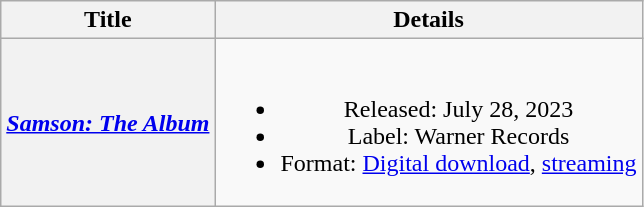<table class="wikitable plainrowheaders" style="text-align:center">
<tr>
<th scope="col">Title</th>
<th scope="col">Details</th>
</tr>
<tr>
<th scope="row"><em><a href='#'>Samson: The Album</a></em></th>
<td><br><ul><li>Released: July 28, 2023</li><li>Label: Warner Records</li><li>Format: <a href='#'>Digital download</a>, <a href='#'>streaming</a></li></ul></td>
</tr>
</table>
